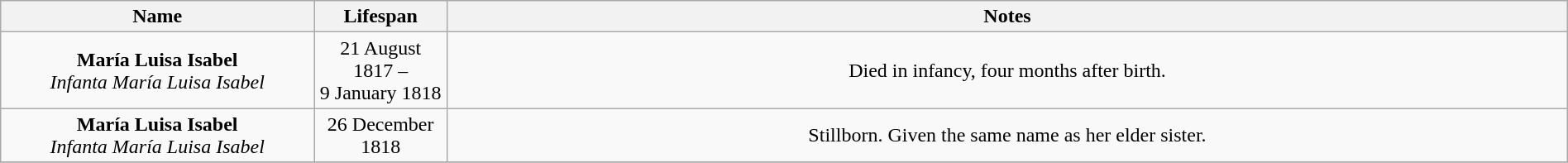<table style="text-align:center; width:100%" class="wikitable">
<tr>
<th width=20%>Name</th>
<th width=100px>Lifespan</th>
<th>Notes</th>
</tr>
<tr>
<td><strong>María Luisa Isabel</strong><br> <em>Infanta María Luisa Isabel</em></td>
<td>21 August 1817 –<br>9 January 1818</td>
<td>Died in infancy, four months after birth.</td>
</tr>
<tr>
<td><strong>María Luisa Isabel</strong><br><em>Infanta María Luisa Isabel</em></td>
<td>26 December 1818</td>
<td>Stillborn. Given the same name as her elder sister.</td>
</tr>
<tr>
</tr>
</table>
